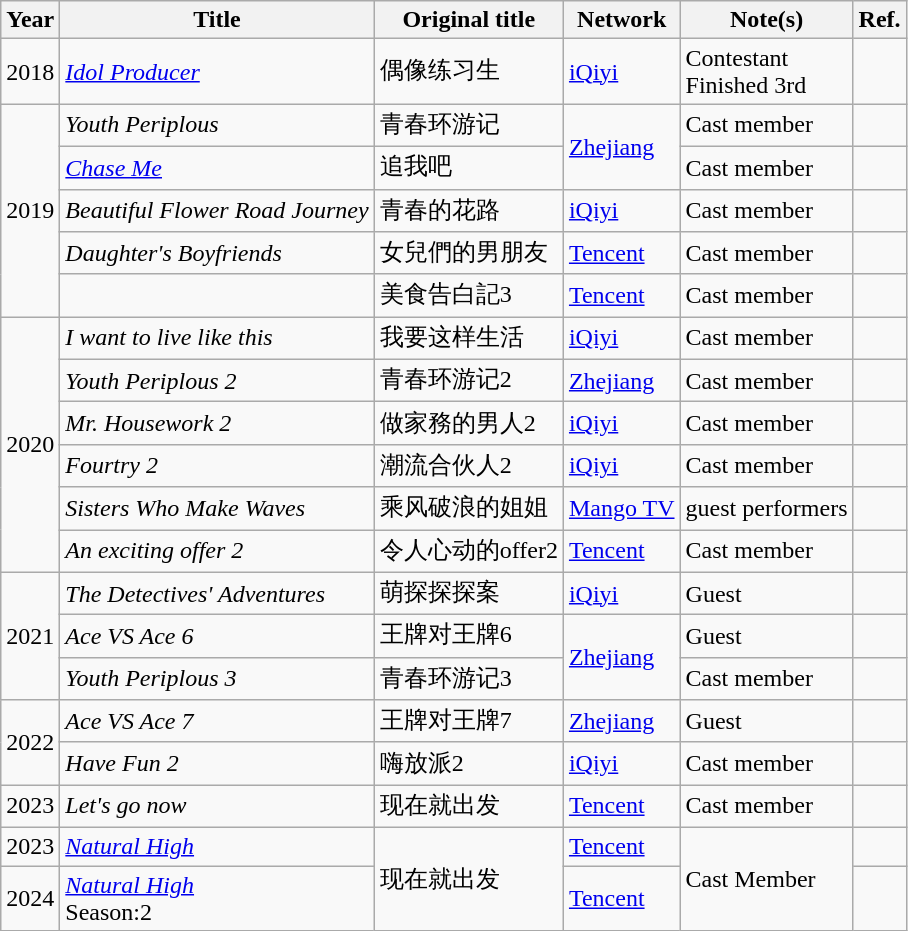<table class="wikitable">
<tr>
<th>Year</th>
<th>Title</th>
<th>Original title</th>
<th>Network</th>
<th>Note(s)</th>
<th>Ref.</th>
</tr>
<tr>
<td rowspan="1">2018</td>
<td><em><a href='#'>Idol Producer</a></em></td>
<td>偶像练习生</td>
<td><a href='#'>iQiyi</a></td>
<td>Contestant<br>Finished 3rd</td>
<td></td>
</tr>
<tr>
<td rowspan="5">2019</td>
<td><em>Youth Periplous</em></td>
<td>青春环游记</td>
<td rowspan="2"><a href='#'>Zhejiang</a></td>
<td>Cast member</td>
<td></td>
</tr>
<tr>
<td><em><a href='#'>Chase Me</a></em></td>
<td>追我吧</td>
<td>Cast member</td>
<td></td>
</tr>
<tr>
<td><em>Beautiful Flower Road Journey</em></td>
<td>青春的花路</td>
<td><a href='#'>iQiyi</a></td>
<td>Cast member</td>
<td></td>
</tr>
<tr>
<td><em>Daughter's Boyfriends</em></td>
<td>女兒們的男朋友</td>
<td><a href='#'>Tencent</a></td>
<td>Cast member</td>
<td></td>
</tr>
<tr>
<td></td>
<td>美食告白記3</td>
<td><a href='#'>Tencent</a></td>
<td>Cast member</td>
<td></td>
</tr>
<tr>
<td rowspan="6">2020</td>
<td><em>I want to live like this</em></td>
<td>我要这样生活</td>
<td><a href='#'>iQiyi</a></td>
<td>Cast member</td>
<td></td>
</tr>
<tr>
<td><em>Youth Periplous 2</em></td>
<td>青春环游记2</td>
<td><a href='#'>Zhejiang</a></td>
<td>Cast member</td>
<td></td>
</tr>
<tr>
<td><em>Mr. Housework 2</em></td>
<td>做家務的男人2</td>
<td><a href='#'>iQiyi</a></td>
<td>Cast member</td>
<td></td>
</tr>
<tr>
<td><em>Fourtry 2</em></td>
<td>潮流合伙人2</td>
<td><a href='#'>iQiyi</a></td>
<td>Cast member</td>
<td></td>
</tr>
<tr>
<td><em>Sisters Who Make Waves</em></td>
<td>乘风破浪的姐姐</td>
<td><a href='#'>Mango TV</a></td>
<td>guest performers</td>
<td></td>
</tr>
<tr>
<td><em>An exciting offer 2</em></td>
<td>令人心动的offer2</td>
<td><a href='#'>Tencent</a></td>
<td>Cast member</td>
<td></td>
</tr>
<tr>
<td rowspan="3">2021</td>
<td><em>The Detectives' Adventures</em></td>
<td>萌探探探案</td>
<td><a href='#'>iQiyi</a></td>
<td>Guest</td>
<td></td>
</tr>
<tr>
<td><em>Ace VS Ace 6</em></td>
<td>王牌对王牌6</td>
<td rowspan="2"><a href='#'>Zhejiang</a></td>
<td>Guest</td>
<td></td>
</tr>
<tr>
<td><em>Youth Periplous 3</em></td>
<td>青春环游记3</td>
<td>Cast member</td>
<td></td>
</tr>
<tr>
<td rowspan="2">2022</td>
<td><em>Ace VS Ace 7</em></td>
<td>王牌对王牌7</td>
<td><a href='#'>Zhejiang</a></td>
<td>Guest</td>
<td></td>
</tr>
<tr>
<td><em>Have Fun 2</em></td>
<td>嗨放派2</td>
<td><a href='#'>iQiyi</a></td>
<td>Cast member</td>
<td></td>
</tr>
<tr>
<td>2023</td>
<td><em>Let's go now</em></td>
<td>现在就出发</td>
<td><a href='#'>Tencent</a></td>
<td>Cast member</td>
<td></td>
</tr>
<tr>
<td>2023</td>
<td><em><a href='#'>Natural High</a></em></td>
<td rowspan=2>现在就出发</td>
<td><a href='#'>Tencent</a></td>
<td rowspan=2>Cast Member</td>
<td></td>
</tr>
<tr>
<td>2024</td>
<td><em><a href='#'>Natural High</a></em><br>Season:2</td>
<td><a href='#'>Tencent</a></td>
<td></td>
</tr>
</table>
